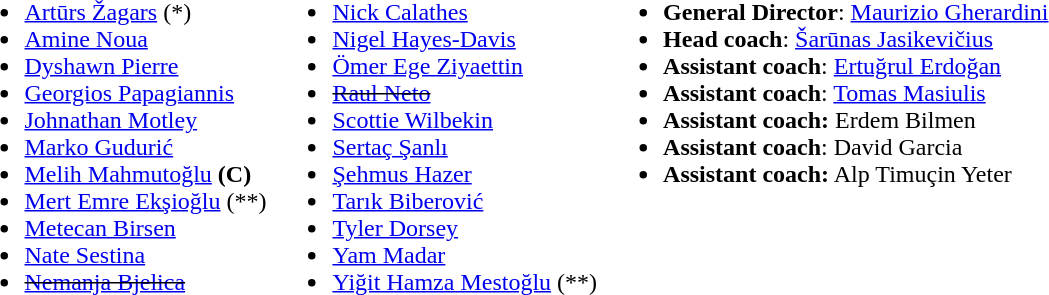<table>
<tr valign="top">
<td><br><ul><li> <a href='#'>Artūrs Žagars</a> (*)</li><li> <a href='#'>Amine Noua</a></li><li> <a href='#'>Dyshawn Pierre</a></li><li> <a href='#'>Georgios Papagiannis</a></li><li> <a href='#'>Johnathan Motley</a></li><li> <a href='#'>Marko Gudurić</a></li><li> <a href='#'>Melih Mahmutoğlu</a> <strong>(C)</strong></li><li> <a href='#'>Mert Emre Ekşioğlu</a> (**)</li><li>  <a href='#'>Metecan Birsen</a></li><li> <a href='#'>Nate Sestina</a></li><li> <s><a href='#'>Nemanja Bjelica</a></s></li></ul></td>
<td><br><ul><li>  <a href='#'>Nick Calathes</a></li><li> <a href='#'>Nigel Hayes-Davis</a></li><li> <a href='#'>Ömer Ege Ziyaettin</a></li><li> <s><a href='#'>Raul Neto</a></s></li><li>  <a href='#'>Scottie Wilbekin</a></li><li> <a href='#'>Sertaç Şanlı</a></li><li> <a href='#'>Şehmus Hazer</a></li><li>  <a href='#'>Tarık Biberović</a></li><li>  <a href='#'>Tyler Dorsey</a></li><li> <a href='#'>Yam Madar</a></li><li> <a href='#'>Yiğit Hamza Mestoğlu</a> (**)</li></ul></td>
<td><br><ul><li><strong>General Director</strong>:  <a href='#'>Maurizio Gherardini</a></li><li><strong>Head coach</strong>:  <a href='#'>Šarūnas Jasikevičius</a></li><li><strong>Assistant coach</strong>:  <a href='#'>Ertuğrul Erdoğan</a></li><li><strong>Assistant coach</strong>:  <a href='#'>Tomas Masiulis</a></li><li><strong>Assistant coach:</strong>  Erdem Bilmen</li><li><strong>Assistant coach</strong>:  David Garcia</li><li><strong>Assistant coach:</strong>  Alp Timuçin Yeter</li></ul></td>
</tr>
</table>
